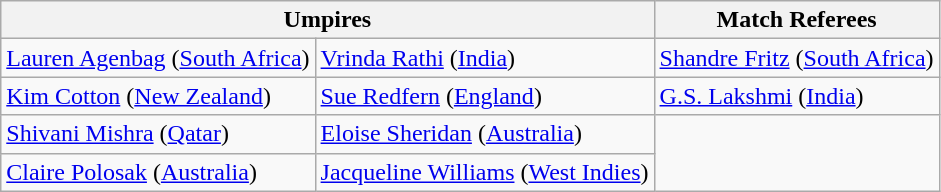<table class="wikitable">
<tr>
<th colspan="2">Umpires</th>
<th>Match Referees</th>
</tr>
<tr>
<td> <a href='#'>Lauren Agenbag</a> (<a href='#'>South Africa</a>)</td>
<td> <a href='#'>Vrinda Rathi</a> (<a href='#'>India</a>)</td>
<td> <a href='#'>Shandre Fritz</a> (<a href='#'>South Africa</a>)</td>
</tr>
<tr>
<td> <a href='#'>Kim Cotton</a> (<a href='#'>New Zealand</a>)</td>
<td> <a href='#'>Sue Redfern</a> (<a href='#'>England</a>)</td>
<td> <a href='#'>G.S. Lakshmi</a> (<a href='#'>India</a>)</td>
</tr>
<tr>
<td> <a href='#'>Shivani Mishra</a> (<a href='#'>Qatar</a>)</td>
<td> <a href='#'>Eloise Sheridan</a> (<a href='#'>Australia</a>)</td>
</tr>
<tr>
<td> <a href='#'>Claire Polosak</a> (<a href='#'>Australia</a>)</td>
<td> <a href='#'>Jacqueline Williams</a> (<a href='#'>West Indies</a>)</td>
</tr>
</table>
